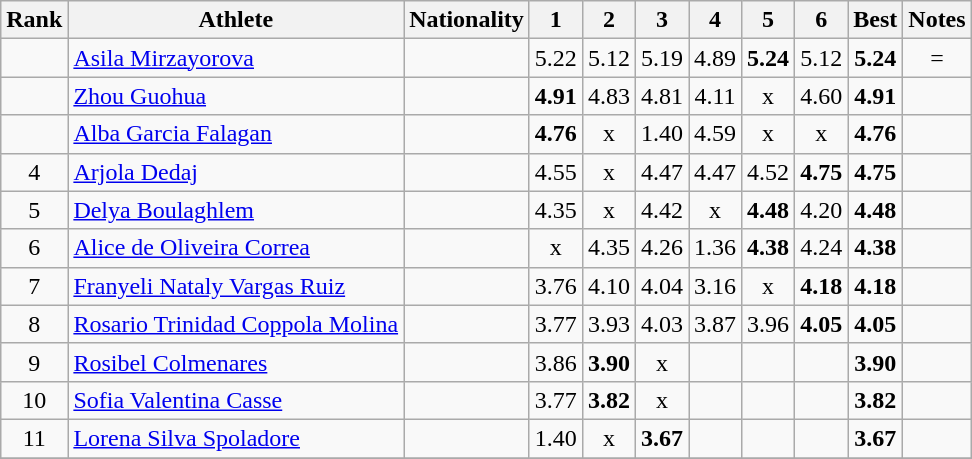<table class="wikitable sortable" style="text-align:center">
<tr>
<th>Rank</th>
<th>Athlete</th>
<th>Nationality</th>
<th>1</th>
<th>2</th>
<th>3</th>
<th>4</th>
<th>5</th>
<th>6</th>
<th>Best</th>
<th>Notes</th>
</tr>
<tr>
<td></td>
<td align="left"><a href='#'>Asila Mirzayorova</a></td>
<td align="left"></td>
<td>5.22</td>
<td>5.12</td>
<td>5.19</td>
<td>4.89</td>
<td><strong>5.24</strong></td>
<td>5.12</td>
<td><strong>5.24</strong></td>
<td> =</td>
</tr>
<tr>
<td></td>
<td align="left"><a href='#'>Zhou Guohua</a></td>
<td align="left"></td>
<td><strong>4.91</strong></td>
<td>4.83</td>
<td>4.81</td>
<td>4.11</td>
<td>x</td>
<td>4.60</td>
<td><strong>4.91</strong></td>
<td></td>
</tr>
<tr>
<td></td>
<td align="left"><a href='#'>Alba Garcia Falagan</a></td>
<td align="left"></td>
<td><strong>4.76</strong></td>
<td>x</td>
<td>1.40</td>
<td>4.59</td>
<td>x</td>
<td>x</td>
<td><strong>4.76</strong></td>
<td></td>
</tr>
<tr>
<td>4</td>
<td align="left"><a href='#'>Arjola Dedaj</a></td>
<td align="left"></td>
<td>4.55</td>
<td>x</td>
<td>4.47</td>
<td>4.47</td>
<td>4.52</td>
<td><strong>4.75</strong></td>
<td><strong>4.75</strong></td>
<td></td>
</tr>
<tr>
<td>5</td>
<td align="left"><a href='#'>Delya Boulaghlem</a></td>
<td align="left"></td>
<td>4.35</td>
<td>x</td>
<td>4.42</td>
<td>x</td>
<td><strong>4.48</strong></td>
<td>4.20</td>
<td><strong>4.48</strong></td>
<td></td>
</tr>
<tr>
<td>6</td>
<td align="left"><a href='#'>Alice de Oliveira Correa</a></td>
<td align="left"></td>
<td>x</td>
<td>4.35</td>
<td>4.26</td>
<td>1.36</td>
<td><strong>4.38</strong></td>
<td>4.24</td>
<td><strong>4.38</strong></td>
<td></td>
</tr>
<tr>
<td>7</td>
<td align="left"><a href='#'>Franyeli Nataly Vargas Ruiz</a></td>
<td align="left"></td>
<td>3.76</td>
<td>4.10</td>
<td>4.04</td>
<td>3.16</td>
<td>x</td>
<td><strong>4.18</strong></td>
<td><strong>4.18</strong></td>
<td></td>
</tr>
<tr>
<td>8</td>
<td align="left"><a href='#'>Rosario Trinidad Coppola Molina</a></td>
<td align="left"></td>
<td>3.77</td>
<td>3.93</td>
<td>4.03</td>
<td>3.87</td>
<td>3.96</td>
<td><strong>4.05</strong></td>
<td><strong>4.05</strong></td>
<td></td>
</tr>
<tr>
<td>9</td>
<td align="left"><a href='#'>Rosibel Colmenares</a></td>
<td align="left"></td>
<td>3.86</td>
<td><strong>3.90</strong></td>
<td>x</td>
<td></td>
<td></td>
<td></td>
<td><strong>3.90</strong></td>
<td></td>
</tr>
<tr>
<td>10</td>
<td align="left"><a href='#'>Sofia Valentina Casse</a></td>
<td align="left"></td>
<td>3.77</td>
<td><strong>3.82</strong></td>
<td>x</td>
<td></td>
<td></td>
<td></td>
<td><strong>3.82</strong></td>
<td></td>
</tr>
<tr>
<td>11</td>
<td align="left"><a href='#'>Lorena Silva Spoladore</a></td>
<td align="left"></td>
<td>1.40</td>
<td>x</td>
<td><strong>3.67</strong></td>
<td></td>
<td></td>
<td></td>
<td><strong>3.67</strong></td>
<td></td>
</tr>
<tr>
</tr>
</table>
